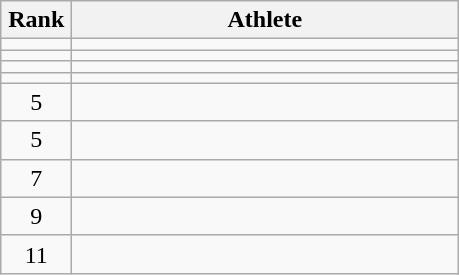<table class="wikitable" style="text-align: center;">
<tr>
<th width=40>Rank</th>
<th width=250>Athlete</th>
</tr>
<tr>
<td></td>
<td align=left></td>
</tr>
<tr>
<td></td>
<td align=left></td>
</tr>
<tr>
<td></td>
<td align=left></td>
</tr>
<tr>
<td></td>
<td align=left></td>
</tr>
<tr>
<td>5</td>
<td align=left></td>
</tr>
<tr>
<td>5</td>
<td align=left></td>
</tr>
<tr>
<td>7</td>
<td align=left></td>
</tr>
<tr>
<td>9</td>
<td align=left></td>
</tr>
<tr>
<td>11</td>
<td align=left></td>
</tr>
</table>
